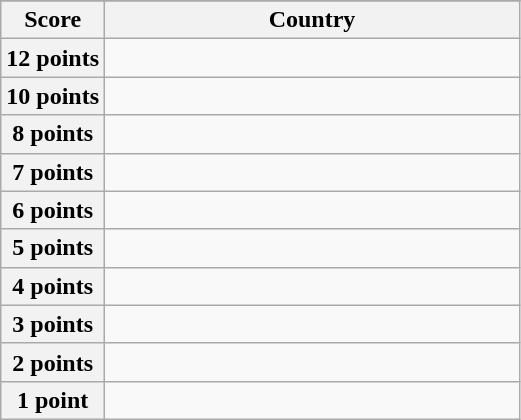<table class="wikitable">
<tr>
</tr>
<tr>
<th scope="col" width="20%">Score</th>
<th scope="col">Country</th>
</tr>
<tr>
<th scope="row">12 points</th>
<td></td>
</tr>
<tr>
<th scope="row">10 points</th>
<td></td>
</tr>
<tr>
<th scope="row">8 points</th>
<td></td>
</tr>
<tr>
<th scope="row">7 points</th>
<td></td>
</tr>
<tr>
<th scope="row">6 points</th>
<td></td>
</tr>
<tr>
<th scope="row">5 points</th>
<td></td>
</tr>
<tr>
<th scope="row">4 points</th>
<td></td>
</tr>
<tr>
<th scope="row">3 points</th>
<td></td>
</tr>
<tr>
<th scope="row">2 points</th>
<td></td>
</tr>
<tr>
<th scope="row">1 point</th>
<td></td>
</tr>
</table>
